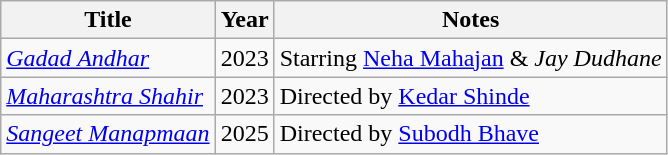<table class="wikitable sortable">
<tr>
<th>Title</th>
<th>Year</th>
<th>Notes</th>
</tr>
<tr>
<td><em><a href='#'>Gadad Andhar</a></em></td>
<td>2023</td>
<td>Starring <a href='#'>Neha Mahajan</a> & <em>Jay Dudhane</em></td>
</tr>
<tr>
<td><em><a href='#'>Maharashtra Shahir</a></em></td>
<td>2023</td>
<td>Directed by <a href='#'>Kedar Shinde</a></td>
</tr>
<tr>
<td><em><a href='#'>Sangeet Manapmaan</a></em></td>
<td>2025</td>
<td>Directed by <a href='#'>Subodh Bhave</a></td>
</tr>
</table>
